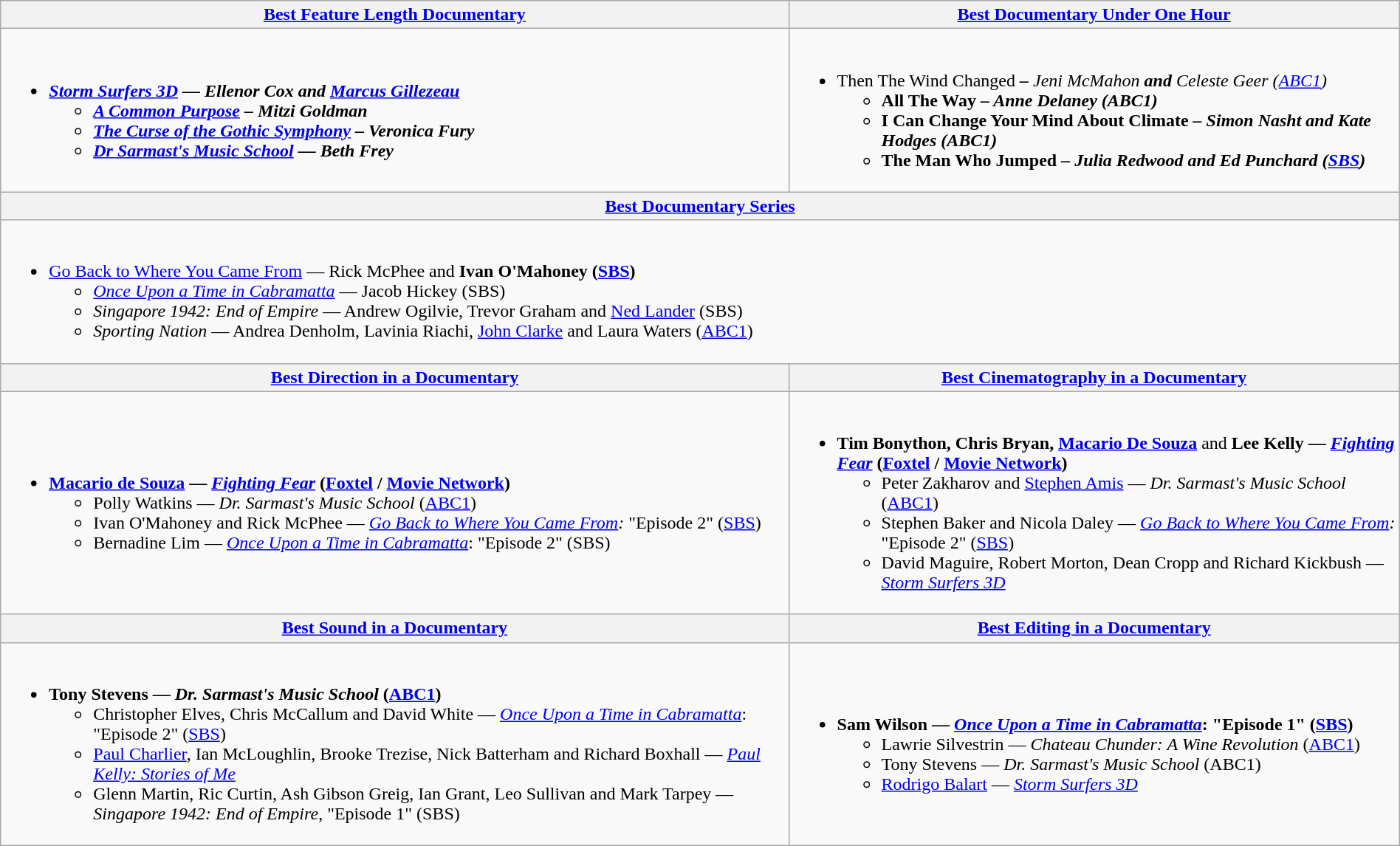<table class=wikitable style="width:100%">
<tr>
<th><a href='#'>Best Feature Length Documentary</a></th>
<th><a href='#'>Best Documentary Under One Hour</a></th>
</tr>
<tr>
<td><br><ul><li><strong><em><a href='#'>Storm Surfers 3D</a><em> — Ellenor Cox and <a href='#'>Marcus Gillezeau</a><strong><ul><li></em><a href='#'>A Common Purpose</a><em> – Mitzi Goldman</li><li></em><a href='#'>The Curse of the Gothic Symphony</a><em> – Veronica Fury</li><li></em><a href='#'>Dr Sarmast's Music School</a><em> — Beth Frey</li></ul></li></ul></td>
<td><br><ul><li></em></strong>Then The Wind Changed<strong><em>  – </strong>Jeni McMahon<strong> and </strong>Celeste Geer (<a href='#'>ABC1</a>)<strong><ul><li></em>All The Way<em> – Anne Delaney (ABC1)</li><li></em>I Can Change Your Mind About Climate<em> – Simon Nasht and Kate Hodges (ABC1)</li><li></em>The Man Who Jumped<em> – Julia Redwood and Ed Punchard (<a href='#'>SBS</a>)</li></ul></li></ul></td>
</tr>
<tr>
<th colspan="2"><a href='#'>Best Documentary Series</a></th>
</tr>
<tr>
<td colspan="2"><br><ul><li></em></strong><a href='#'>Go Back to Where You Came From</a></em> — Rick McPhee</strong> and <strong>Ivan O'Mahoney (<a href='#'>SBS</a>)</strong><ul><li><em><a href='#'>Once Upon a Time in Cabramatta</a></em> — Jacob Hickey (SBS)</li><li><em>Singapore 1942: End of Empire</em> — Andrew Ogilvie, Trevor Graham and <a href='#'>Ned Lander</a> (SBS)</li><li><em>Sporting Nation</em> — Andrea Denholm, Lavinia Riachi, <a href='#'>John Clarke</a> and Laura Waters (<a href='#'>ABC1</a>)</li></ul></li></ul></td>
</tr>
<tr>
<th><a href='#'>Best Direction in a Documentary</a></th>
<th><a href='#'>Best Cinematography in a Documentary</a></th>
</tr>
<tr>
<td><br><ul><li><strong><a href='#'>Macario de Souza</a> — <em><a href='#'>Fighting Fear</a></em> (<a href='#'>Foxtel</a> / <a href='#'>Movie Network</a>)</strong><ul><li>Polly Watkins — <em>Dr. Sarmast's Music School</em> (<a href='#'>ABC1</a>)</li><li>Ivan O'Mahoney and Rick McPhee — <em><a href='#'>Go Back to Where You Came From</a>:</em> "Episode 2" (<a href='#'>SBS</a>)</li><li>Bernadine Lim — <em><a href='#'>Once Upon a Time in Cabramatta</a></em>: "Episode 2" (SBS)</li></ul></li></ul></td>
<td><br><ul><li><strong>Tim Bonython, Chris Bryan, <a href='#'>Macario De Souza</a></strong> and <strong>Lee Kelly — <em><a href='#'>Fighting Fear</a></em> (<a href='#'>Foxtel</a> / <a href='#'>Movie Network</a>)</strong><ul><li>Peter Zakharov and <a href='#'>Stephen Amis</a> — <em>Dr. Sarmast's Music School</em> (<a href='#'>ABC1</a>)</li><li>Stephen Baker and Nicola Daley — <em><a href='#'>Go Back to Where You Came From</a>:</em> "Episode 2" (<a href='#'>SBS</a>)</li><li>David Maguire, Robert Morton, Dean Cropp and Richard Kickbush — <em><a href='#'>Storm Surfers 3D</a></em></li></ul></li></ul></td>
</tr>
<tr>
<th><a href='#'>Best Sound in a Documentary</a></th>
<th><a href='#'>Best Editing in a Documentary</a></th>
</tr>
<tr>
<td><br><ul><li><strong>Tony Stevens — <em>Dr. Sarmast's Music School</em> (<a href='#'>ABC1</a>)</strong><ul><li>Christopher Elves, Chris McCallum and David White — <em><a href='#'>Once Upon a Time in Cabramatta</a></em>: "Episode 2" (<a href='#'>SBS</a>)</li><li><a href='#'>Paul Charlier</a>, Ian McLoughlin, Brooke Trezise, Nick Batterham and Richard Boxhall — <em><a href='#'>Paul Kelly: Stories of Me</a></em></li><li>Glenn Martin, Ric Curtin, Ash Gibson Greig, Ian Grant, Leo Sullivan and Mark Tarpey — <em>Singapore 1942: End of Empire</em>, "Episode 1" (SBS)</li></ul></li></ul></td>
<td><br><ul><li><strong>Sam Wilson — <em><a href='#'>Once Upon a Time in Cabramatta</a></em>: "Episode 1" (<a href='#'>SBS</a>)</strong><ul><li>Lawrie Silvestrin — <em>Chateau Chunder: A Wine Revolution</em> (<a href='#'>ABC1</a>)</li><li>Tony Stevens — <em>Dr. Sarmast's Music School</em> (ABC1)</li><li><a href='#'>Rodrigo Balart</a> — <em><a href='#'>Storm Surfers 3D</a></em></li></ul></li></ul></td>
</tr>
</table>
